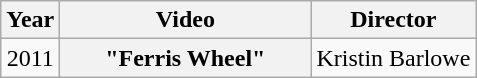<table class="wikitable plainrowheaders" style="text-align:center;">
<tr>
<th>Year</th>
<th style="width:10em;">Video</th>
<th>Director</th>
</tr>
<tr>
<td>2011</td>
<th scope="row">"Ferris Wheel"</th>
<td>Kristin Barlowe</td>
</tr>
</table>
